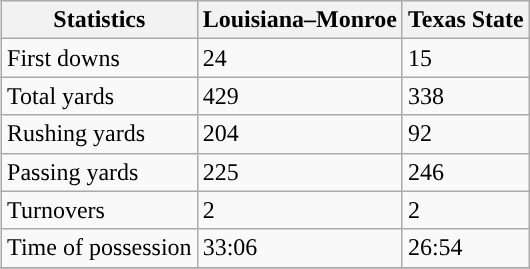<table class="wikitable" style="float: right;">
<tr>
<th>Statistics</th>
<th>Louisiana–Monroe</th>
<th>Texas State</th>
</tr>
<tr>
<td>First downs</td>
<td>24</td>
<td>15</td>
</tr>
<tr>
<td>Total yards</td>
<td>429</td>
<td>338</td>
</tr>
<tr>
<td>Rushing yards</td>
<td>204</td>
<td>92</td>
</tr>
<tr>
<td>Passing yards</td>
<td>225</td>
<td>246</td>
</tr>
<tr>
<td>Turnovers</td>
<td>2</td>
<td>2</td>
</tr>
<tr>
<td>Time of possession</td>
<td>33:06</td>
<td>26:54</td>
</tr>
<tr>
</tr>
</table>
